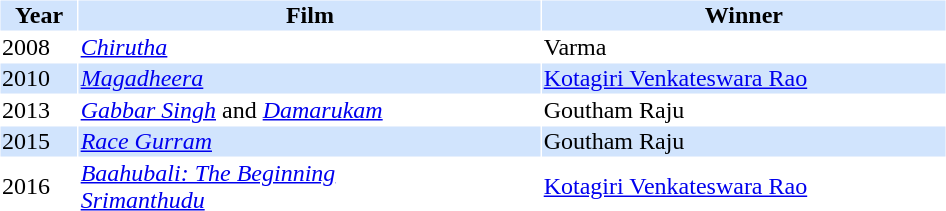<table cellspacing="1" cellpadding="1" border="0" style="width:50%;">
<tr style="background:#d1e4fd;">
<th>Year</th>
<th>Film</th>
<th>Winner</th>
</tr>
<tr>
<td>2008</td>
<td><em><a href='#'>Chirutha</a></em></td>
<td>Varma</td>
</tr>
<tr style="background:#d1e4fd;">
<td>2010</td>
<td><em><a href='#'>Magadheera</a></em></td>
<td><a href='#'>Kotagiri Venkateswara Rao</a></td>
</tr>
<tr>
<td>2013</td>
<td><em><a href='#'>Gabbar Singh</a></em> and <em><a href='#'>Damarukam</a></em></td>
<td>Goutham Raju</td>
</tr>
<tr style="background:#d1e4fd;">
<td>2015</td>
<td><em><a href='#'>Race Gurram</a></em></td>
<td>Goutham Raju</td>
</tr>
<tr>
<td>2016</td>
<td><em><a href='#'>Baahubali: The Beginning</a></em><br><em><a href='#'>Srimanthudu</a></em></td>
<td><a href='#'>Kotagiri Venkateswara Rao</a></td>
</tr>
<tr>
</tr>
</table>
